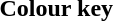<table class="toccolours">
<tr>
<th>Colour key<br></th>
</tr>
<tr>
<td><br>

</td>
</tr>
</table>
